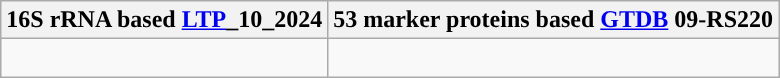<table class="wikitable">
<tr>
<th colspan=1>16S rRNA based <a href='#'>LTP</a>_10_2024</th>
<th colspan=1>53 marker proteins based <a href='#'>GTDB</a> 09-RS220</th>
</tr>
<tr>
<td style="vertical-align:top"><br></td>
<td><br></td>
</tr>
</table>
